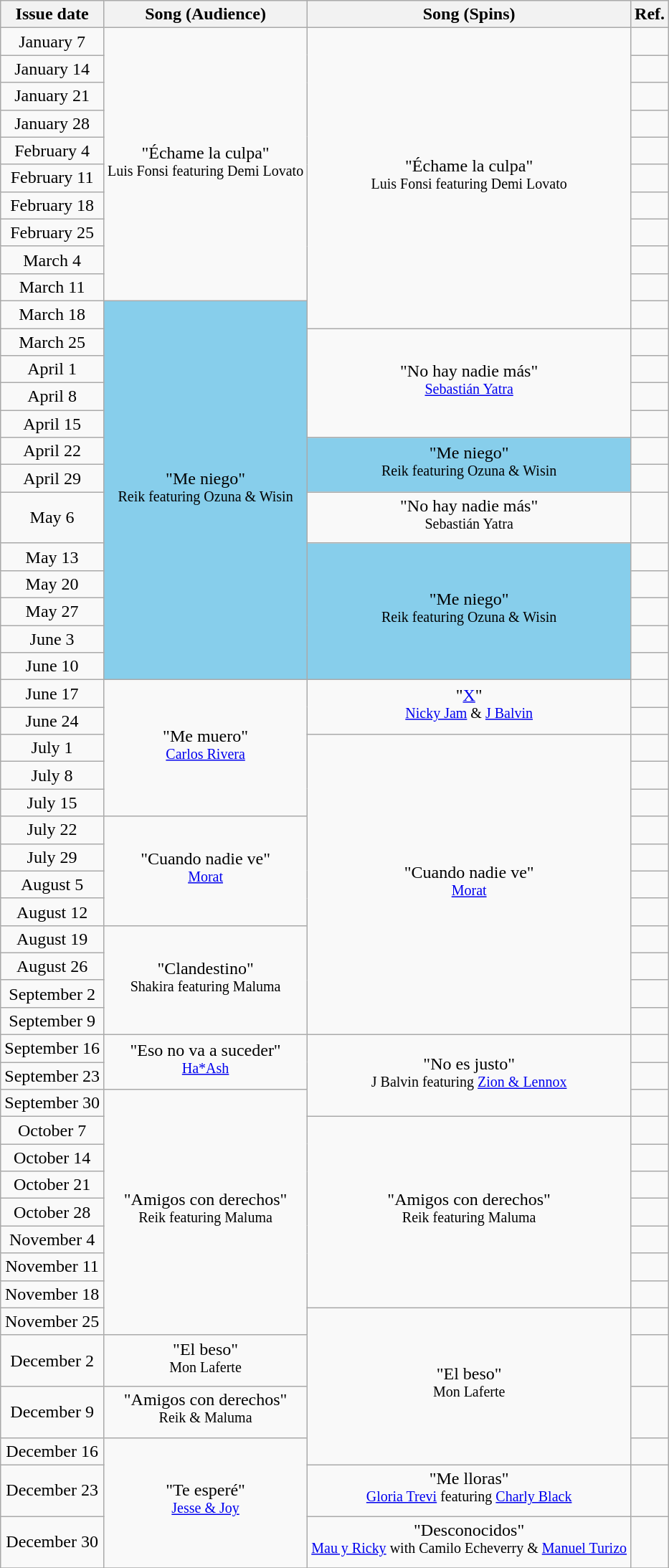<table class="wikitable" style="text-align: center;">
<tr>
<th>Issue date</th>
<th>Song (Audience)</th>
<th>Song (Spins)</th>
<th>Ref.</th>
</tr>
<tr>
<td>January 7</td>
<td rowspan="10">"Échame la culpa"<br><sup>Luis Fonsi featuring Demi Lovato</sup></td>
<td rowspan="11">"Échame la culpa"<br><sup>Luis Fonsi featuring Demi Lovato</sup></td>
<td></td>
</tr>
<tr>
<td>January 14</td>
<td></td>
</tr>
<tr>
<td>January 21</td>
<td></td>
</tr>
<tr>
<td>January 28</td>
<td></td>
</tr>
<tr>
<td>February 4</td>
<td></td>
</tr>
<tr>
<td>February 11</td>
<td></td>
</tr>
<tr>
<td>February 18</td>
<td></td>
</tr>
<tr>
<td>February 25</td>
<td></td>
</tr>
<tr>
<td>March 4</td>
<td></td>
</tr>
<tr>
<td>March 11</td>
<td></td>
</tr>
<tr>
<td>March 18</td>
<td bgcolor=#87CEEB rowspan="13">"Me niego"<br><sup>Reik featuring Ozuna & Wisin</sup></td>
<td></td>
</tr>
<tr>
<td>March 25</td>
<td rowspan="4">"No hay nadie más"<br><sup><a href='#'>Sebastián Yatra</a></sup></td>
<td></td>
</tr>
<tr>
<td>April 1</td>
<td></td>
</tr>
<tr>
<td>April 8</td>
<td></td>
</tr>
<tr>
<td>April 15</td>
<td></td>
</tr>
<tr>
<td>April 22</td>
<td bgcolor=#87CEEB rowspan="2">"Me niego"<br><sup>Reik featuring Ozuna & Wisin</sup></td>
<td></td>
</tr>
<tr>
<td>April 29</td>
<td></td>
</tr>
<tr>
<td>May 6</td>
<td>"No hay nadie más"<br><sup>Sebastián Yatra</sup></td>
<td></td>
</tr>
<tr>
<td>May 13</td>
<td bgcolor=#87CEEB rowspan="5">"Me niego"<br><sup>Reik featuring Ozuna & Wisin</sup></td>
<td></td>
</tr>
<tr>
<td>May 20</td>
<td></td>
</tr>
<tr>
<td>May 27</td>
<td></td>
</tr>
<tr>
<td>June 3</td>
<td></td>
</tr>
<tr>
<td>June 10</td>
<td></td>
</tr>
<tr>
<td>June 17</td>
<td rowspan="5">"Me muero"<br><sup><a href='#'>Carlos Rivera</a></sup></td>
<td rowspan="2">"<a href='#'>X</a>"<br><sup><a href='#'>Nicky Jam</a> & <a href='#'>J Balvin</a></sup></td>
<td></td>
</tr>
<tr>
<td>June 24</td>
<td></td>
</tr>
<tr>
<td>July 1</td>
<td rowspan="11">"Cuando nadie ve"<br><sup><a href='#'>Morat</a></sup></td>
<td></td>
</tr>
<tr>
<td>July 8</td>
<td></td>
</tr>
<tr>
<td>July 15</td>
<td></td>
</tr>
<tr>
<td>July 22</td>
<td rowspan="4">"Cuando nadie ve"<br><sup><a href='#'>Morat</a></sup></td>
<td></td>
</tr>
<tr>
<td>July 29</td>
<td></td>
</tr>
<tr>
<td>August 5</td>
<td></td>
</tr>
<tr>
<td>August 12</td>
<td></td>
</tr>
<tr>
<td>August 19</td>
<td rowspan="4">"Clandestino"<br><sup>Shakira featuring Maluma</sup></td>
<td></td>
</tr>
<tr>
<td>August 26</td>
<td></td>
</tr>
<tr>
<td>September 2</td>
<td></td>
</tr>
<tr>
<td>September 9</td>
<td></td>
</tr>
<tr>
<td>September 16</td>
<td rowspan="2">"Eso no va a suceder"<br><sup><a href='#'>Ha*Ash</a></sup></td>
<td rowspan="3">"No es justo"<br><sup>J Balvin featuring <a href='#'>Zion & Lennox</a></sup></td>
<td></td>
</tr>
<tr>
<td>September 23</td>
<td></td>
</tr>
<tr>
<td>September 30</td>
<td rowspan="9">"Amigos con derechos"<br><sup>Reik featuring Maluma</sup></td>
<td></td>
</tr>
<tr>
<td>October 7</td>
<td rowspan="7">"Amigos con derechos"<br><sup>Reik featuring Maluma</sup></td>
<td></td>
</tr>
<tr>
<td>October 14</td>
<td></td>
</tr>
<tr>
<td>October 21</td>
<td></td>
</tr>
<tr>
<td>October 28</td>
<td></td>
</tr>
<tr>
<td>November 4</td>
<td></td>
</tr>
<tr>
<td>November 11</td>
<td></td>
</tr>
<tr>
<td>November 18</td>
<td></td>
</tr>
<tr>
<td>November 25</td>
<td rowspan="4">"El beso"<br><sup>Mon Laferte</sup></td>
<td></td>
</tr>
<tr>
<td>December 2</td>
<td>"El beso"<br><sup>Mon Laferte</sup></td>
<td></td>
</tr>
<tr>
<td>December 9</td>
<td>"Amigos con derechos"<br><sup>Reik & Maluma</sup></td>
<td></td>
</tr>
<tr>
<td>December 16</td>
<td rowspan="3">"Te esperé"<br><sup><a href='#'>Jesse & Joy</a></sup></td>
<td></td>
</tr>
<tr>
<td>December 23</td>
<td>"Me lloras"<br><sup><a href='#'>Gloria Trevi</a> featuring <a href='#'>Charly Black</a></sup></td>
<td></td>
</tr>
<tr>
<td>December 30</td>
<td>"Desconocidos"<br><sup><a href='#'>Mau y Ricky</a> with Camilo Echeverry & <a href='#'>Manuel Turizo</a></sup></td>
<td></td>
</tr>
<tr>
</tr>
</table>
